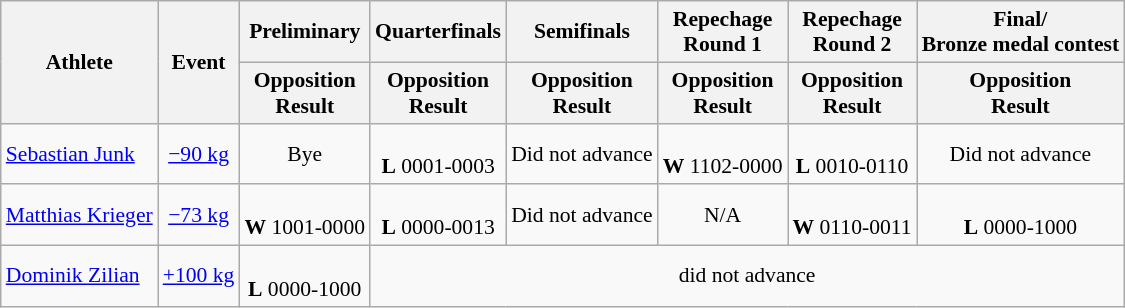<table class="wikitable" style="font-size:90%">
<tr>
<th rowspan="2">Athlete</th>
<th rowspan="2">Event</th>
<th>Preliminary</th>
<th>Quarterfinals</th>
<th>Semifinals</th>
<th>Repechage <br>Round 1</th>
<th>Repechage <br>Round 2</th>
<th>Final/<br>Bronze medal contest</th>
</tr>
<tr>
<th>Opposition<br>Result</th>
<th>Opposition<br>Result</th>
<th>Opposition<br>Result</th>
<th>Opposition<br>Result</th>
<th>Opposition<br>Result</th>
<th>Opposition<br>Result</th>
</tr>
<tr>
<td><a href='#'>Sebastian Junk</a></td>
<td style="text-align:center;"><a href='#'>−90 kg</a></td>
<td style="text-align:center;">Bye</td>
<td style="text-align:center;"><br> <strong>L</strong> 0001-0003</td>
<td style="text-align:center;">Did not advance</td>
<td style="text-align:center;"><br> <strong>W</strong> 1102-0000</td>
<td style="text-align:center;"><br> <strong>L</strong> 0010-0110</td>
<td style="text-align:center;">Did not advance</td>
</tr>
<tr>
<td><a href='#'>Matthias Krieger</a></td>
<td style="text-align:center;"><a href='#'>−73 kg</a></td>
<td style="text-align:center;"><br> <strong>W</strong> 1001-0000</td>
<td style="text-align:center;"><br> <strong>L</strong> 0000-0013</td>
<td style="text-align:center;">Did not advance</td>
<td style="text-align:center;">N/A</td>
<td style="text-align:center;"><br> <strong>W</strong> 0110-0011</td>
<td style="text-align:center;"><br> <strong>L</strong> 0000-1000</td>
</tr>
<tr>
<td><a href='#'>Dominik Zilian</a></td>
<td style="text-align:center;"><a href='#'>+100 kg</a></td>
<td style="text-align:center;"><br> <strong>L</strong> 0000-1000</td>
<td style="text-align:center;" colspan="5">did not advance</td>
</tr>
</table>
